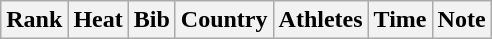<table class="wikitable sortable" style="text-align:center">
<tr>
<th>Rank</th>
<th>Heat</th>
<th>Bib</th>
<th>Country</th>
<th>Athletes</th>
<th>Time</th>
<th>Note</th>
</tr>
</table>
